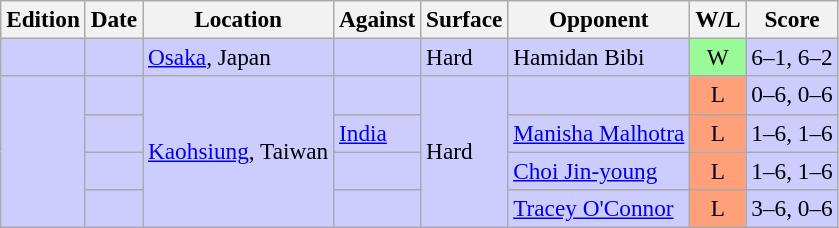<table class=wikitable style=font-size:97%>
<tr>
<th>Edition</th>
<th>Date</th>
<th>Location</th>
<th>Against</th>
<th>Surface</th>
<th>Opponent</th>
<th>W/L</th>
<th>Score</th>
</tr>
<tr style="background:#ccf;">
<td rowspan="1"></td>
<td></td>
<td rowspan="1"><a href='#'>Osaka</a>, Japan</td>
<td> </td>
<td rowspan="1">Hard</td>
<td> Hamidan Bibi</td>
<td style="text-align:center; background:#98fb98;">W</td>
<td>6–1, 6–2</td>
</tr>
<tr style="background:#ccf;">
<td rowspan="4"></td>
<td></td>
<td rowspan="4"><a href='#'>Kaohsiung</a>, Taiwan</td>
<td> </td>
<td rowspan="4">Hard</td>
<td></td>
<td style="text-align:center; background:#ffa07a;">L</td>
<td>0–6, 0–6</td>
</tr>
<tr style="background:#ccf;">
<td></td>
<td> <a href='#'>India</a></td>
<td> <a href='#'>Manisha Malhotra</a></td>
<td style="text-align:center; background:#ffa07a;">L</td>
<td>1–6, 1–6</td>
</tr>
<tr style="background:#ccf;">
<td></td>
<td></td>
<td> <a href='#'>Choi Jin-young</a></td>
<td style="text-align:center; background:#ffa07a;">L</td>
<td>1–6, 1–6</td>
</tr>
<tr style="background:#ccf;">
<td></td>
<td></td>
<td> <a href='#'>Tracey O'Connor</a></td>
<td style="text-align:center; background:#ffa07a;">L</td>
<td>3–6, 0–6</td>
</tr>
</table>
